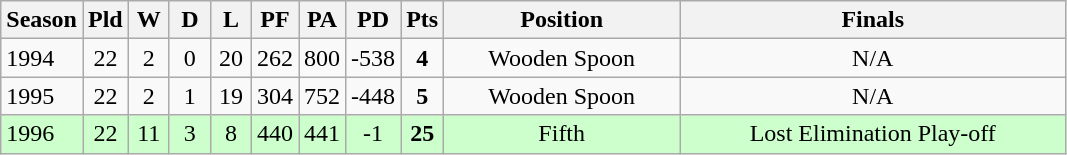<table class="wikitable" style="text-align:center;">
<tr>
<th width=30>Season</th>
<th width=20 abbr="Played">Pld</th>
<th width=20 abbr="Won">W</th>
<th width=20 abbr="Drawn">D</th>
<th width=20 abbr="Lost">L</th>
<th width=20 abbr="Points for">PF</th>
<th width=20 abbr="Points against">PA</th>
<th width=20 abbr="Points difference">PD</th>
<th width=20 abbr="Points">Pts</th>
<th width=150>Position</th>
<th width=250>Finals</th>
</tr>
<tr>
<td style="text-align:left;">1994</td>
<td>22</td>
<td>2</td>
<td>0</td>
<td>20</td>
<td>262</td>
<td>800</td>
<td>-538</td>
<td><strong>4</strong></td>
<td>Wooden Spoon</td>
<td>N/A</td>
</tr>
<tr>
<td style="text-align:left;">1995</td>
<td>22</td>
<td>2</td>
<td>1</td>
<td>19</td>
<td>304</td>
<td>752</td>
<td>-448</td>
<td><strong>5</strong></td>
<td>Wooden Spoon</td>
<td>N/A</td>
</tr>
<tr style="background: #ccffcc;">
<td style="text-align:left;">1996</td>
<td>22</td>
<td>11</td>
<td>3</td>
<td>8</td>
<td>440</td>
<td>441</td>
<td>-1</td>
<td><strong>25</strong></td>
<td>Fifth</td>
<td>Lost Elimination Play-off</td>
</tr>
</table>
